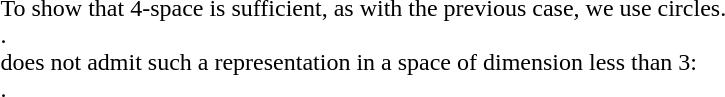<table>
<tr>
<td><br>
To show that 4-space is sufficient, as with the previous case, we use circles.<br>.<br> does not admit such a representation in a space of dimension less than 3:<br>.
</td>
</tr>
</table>
